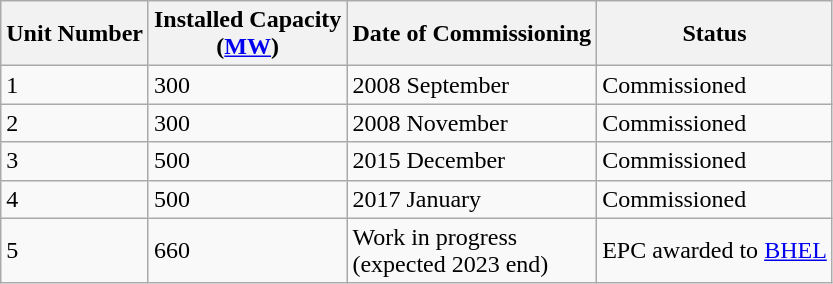<table class="sortable wikitable">
<tr>
<th>Unit Number</th>
<th>Installed Capacity <br>(<a href='#'>MW</a>)</th>
<th>Date of Commissioning</th>
<th>Status</th>
</tr>
<tr>
<td>1</td>
<td>300</td>
<td>2008 September</td>
<td>Commissioned</td>
</tr>
<tr>
<td>2</td>
<td>300</td>
<td>2008 November</td>
<td>Commissioned</td>
</tr>
<tr>
<td>3</td>
<td>500</td>
<td>2015 December</td>
<td>Commissioned </td>
</tr>
<tr>
<td>4</td>
<td>500</td>
<td>2017 January</td>
<td>Commissioned </td>
</tr>
<tr>
<td>5</td>
<td>660</td>
<td>Work in progress <br>(expected 2023 end)</td>
<td>EPC awarded to <a href='#'>BHEL</a></td>
</tr>
</table>
